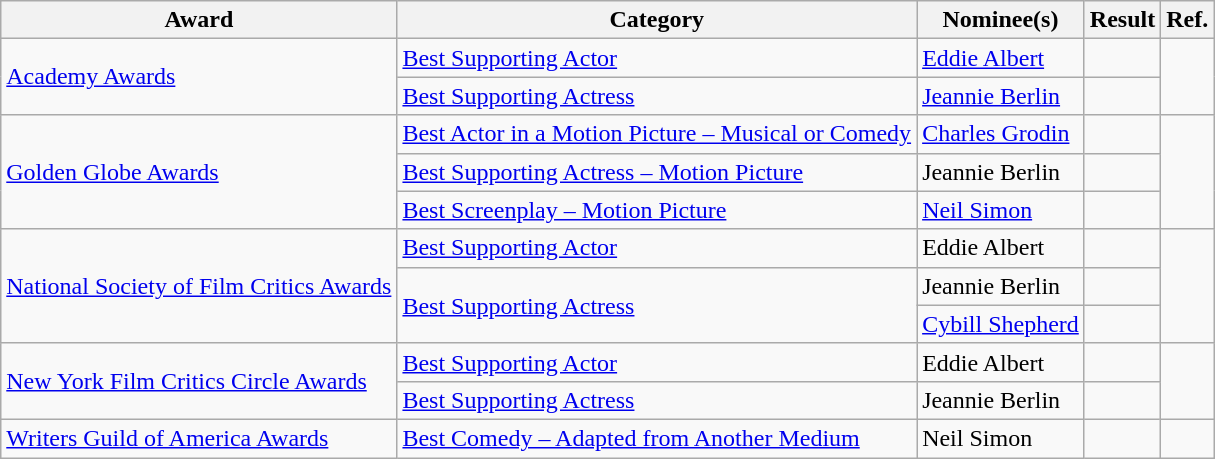<table class="wikitable plainrowheaders">
<tr>
<th>Award</th>
<th>Category</th>
<th>Nominee(s)</th>
<th>Result</th>
<th>Ref.</th>
</tr>
<tr>
<td rowspan="2"><a href='#'>Academy Awards</a></td>
<td><a href='#'>Best Supporting Actor</a></td>
<td><a href='#'>Eddie Albert</a></td>
<td></td>
<td align="center" rowspan="2"></td>
</tr>
<tr>
<td><a href='#'>Best Supporting Actress</a></td>
<td><a href='#'>Jeannie Berlin</a></td>
<td></td>
</tr>
<tr>
<td rowspan="3"><a href='#'>Golden Globe Awards</a></td>
<td><a href='#'>Best Actor in a Motion Picture – Musical or Comedy</a></td>
<td><a href='#'>Charles Grodin</a></td>
<td></td>
<td align="center" rowspan="3"></td>
</tr>
<tr>
<td><a href='#'>Best Supporting Actress – Motion Picture</a></td>
<td>Jeannie Berlin</td>
<td></td>
</tr>
<tr>
<td><a href='#'>Best Screenplay – Motion Picture</a></td>
<td><a href='#'>Neil Simon</a></td>
<td></td>
</tr>
<tr>
<td rowspan="3"><a href='#'>National Society of Film Critics Awards</a></td>
<td><a href='#'>Best Supporting Actor</a></td>
<td>Eddie Albert</td>
<td></td>
<td align="center" rowspan="3"></td>
</tr>
<tr>
<td rowspan="2"><a href='#'>Best Supporting Actress</a></td>
<td>Jeannie Berlin</td>
<td></td>
</tr>
<tr>
<td><a href='#'>Cybill Shepherd</a></td>
<td></td>
</tr>
<tr>
<td rowspan="2"><a href='#'>New York Film Critics Circle Awards</a></td>
<td><a href='#'>Best Supporting Actor</a></td>
<td>Eddie Albert</td>
<td></td>
<td align="center" rowspan="2"></td>
</tr>
<tr>
<td><a href='#'>Best Supporting Actress</a></td>
<td>Jeannie Berlin</td>
<td></td>
</tr>
<tr>
<td><a href='#'>Writers Guild of America Awards</a></td>
<td><a href='#'>Best Comedy – Adapted from Another Medium</a></td>
<td>Neil Simon</td>
<td></td>
<td align="center"></td>
</tr>
</table>
